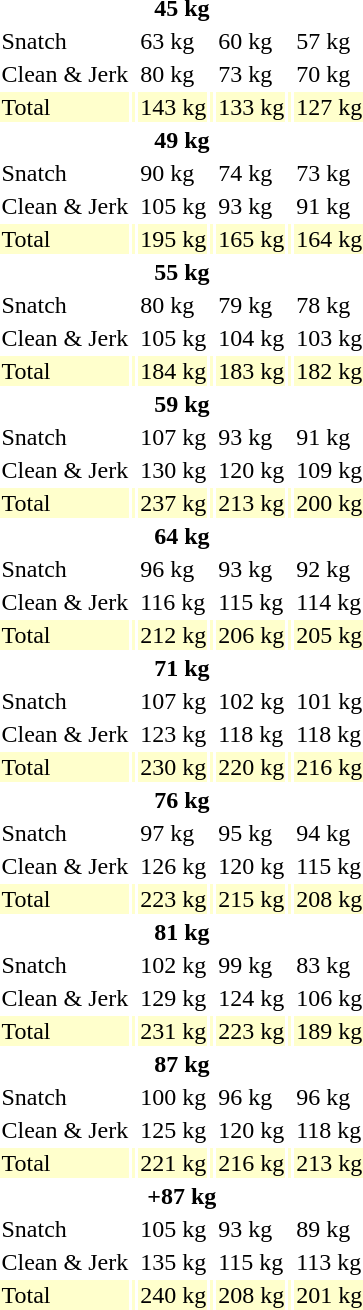<table>
<tr>
<th colspan=7>45 kg</th>
</tr>
<tr>
<td>Snatch</td>
<td></td>
<td>63 kg</td>
<td></td>
<td>60 kg</td>
<td></td>
<td>57 kg</td>
</tr>
<tr>
<td>Clean & Jerk</td>
<td></td>
<td>80 kg</td>
<td></td>
<td>73 kg</td>
<td></td>
<td>70 kg</td>
</tr>
<tr bgcolor=ffffcc>
<td>Total</td>
<td></td>
<td>143 kg</td>
<td></td>
<td>133 kg</td>
<td></td>
<td>127 kg</td>
</tr>
<tr>
<th colspan=7>49 kg</th>
</tr>
<tr>
<td>Snatch</td>
<td></td>
<td>90 kg</td>
<td></td>
<td>74 kg</td>
<td></td>
<td>73 kg</td>
</tr>
<tr>
<td>Clean & Jerk</td>
<td></td>
<td>105 kg</td>
<td></td>
<td>93 kg</td>
<td></td>
<td>91 kg</td>
</tr>
<tr bgcolor=ffffcc>
<td>Total</td>
<td></td>
<td>195 kg</td>
<td></td>
<td>165 kg</td>
<td></td>
<td>164 kg</td>
</tr>
<tr>
<th colspan=7>55 kg</th>
</tr>
<tr>
<td>Snatch</td>
<td></td>
<td>80 kg</td>
<td></td>
<td>79 kg</td>
<td></td>
<td>78 kg</td>
</tr>
<tr>
<td>Clean & Jerk</td>
<td></td>
<td>105 kg</td>
<td></td>
<td>104 kg</td>
<td></td>
<td>103 kg</td>
</tr>
<tr bgcolor=ffffcc>
<td>Total</td>
<td></td>
<td>184 kg</td>
<td></td>
<td>183 kg</td>
<td></td>
<td>182 kg</td>
</tr>
<tr>
<th colspan=7>59 kg</th>
</tr>
<tr>
<td>Snatch</td>
<td></td>
<td>107 kg</td>
<td></td>
<td>93 kg</td>
<td></td>
<td>91 kg</td>
</tr>
<tr>
<td>Clean & Jerk</td>
<td></td>
<td>130 kg</td>
<td></td>
<td>120 kg</td>
<td></td>
<td>109 kg</td>
</tr>
<tr bgcolor=ffffcc>
<td>Total</td>
<td></td>
<td>237 kg</td>
<td></td>
<td>213 kg</td>
<td></td>
<td>200 kg</td>
</tr>
<tr>
<th colspan=7>64 kg</th>
</tr>
<tr>
<td>Snatch</td>
<td></td>
<td>96 kg</td>
<td></td>
<td>93 kg</td>
<td></td>
<td>92 kg</td>
</tr>
<tr>
<td>Clean & Jerk</td>
<td></td>
<td>116 kg</td>
<td></td>
<td>115 kg</td>
<td></td>
<td>114 kg</td>
</tr>
<tr bgcolor=ffffcc>
<td>Total</td>
<td></td>
<td>212 kg</td>
<td></td>
<td>206 kg</td>
<td></td>
<td>205 kg</td>
</tr>
<tr>
<th colspan=7>71 kg</th>
</tr>
<tr>
<td>Snatch</td>
<td></td>
<td>107 kg</td>
<td></td>
<td>102 kg</td>
<td></td>
<td>101 kg</td>
</tr>
<tr>
<td>Clean & Jerk</td>
<td></td>
<td>123 kg</td>
<td></td>
<td>118 kg</td>
<td></td>
<td>118 kg</td>
</tr>
<tr bgcolor=ffffcc>
<td>Total</td>
<td></td>
<td>230 kg</td>
<td></td>
<td>220 kg</td>
<td></td>
<td>216 kg</td>
</tr>
<tr>
<th colspan=7>76 kg</th>
</tr>
<tr>
<td>Snatch</td>
<td></td>
<td>97 kg</td>
<td></td>
<td>95 kg</td>
<td></td>
<td>94 kg</td>
</tr>
<tr>
<td>Clean & Jerk</td>
<td></td>
<td>126 kg</td>
<td></td>
<td>120 kg</td>
<td></td>
<td>115 kg</td>
</tr>
<tr bgcolor=ffffcc>
<td>Total</td>
<td></td>
<td>223 kg</td>
<td></td>
<td>215 kg</td>
<td></td>
<td>208 kg</td>
</tr>
<tr>
<th colspan=7>81 kg</th>
</tr>
<tr>
<td>Snatch</td>
<td></td>
<td>102 kg</td>
<td></td>
<td>99 kg</td>
<td></td>
<td>83 kg</td>
</tr>
<tr>
<td>Clean & Jerk</td>
<td></td>
<td>129 kg</td>
<td></td>
<td>124 kg</td>
<td></td>
<td>106 kg</td>
</tr>
<tr bgcolor=ffffcc>
<td>Total</td>
<td></td>
<td>231 kg</td>
<td></td>
<td>223 kg</td>
<td></td>
<td>189 kg</td>
</tr>
<tr>
<th colspan=7>87 kg</th>
</tr>
<tr>
<td>Snatch</td>
<td></td>
<td>100 kg</td>
<td></td>
<td>96 kg</td>
<td></td>
<td>96 kg</td>
</tr>
<tr>
<td>Clean & Jerk</td>
<td></td>
<td>125 kg</td>
<td></td>
<td>120 kg</td>
<td></td>
<td>118 kg</td>
</tr>
<tr bgcolor=ffffcc>
<td>Total</td>
<td></td>
<td>221 kg</td>
<td></td>
<td>216 kg</td>
<td></td>
<td>213 kg</td>
</tr>
<tr>
<th colspan=7>+87 kg</th>
</tr>
<tr>
<td>Snatch</td>
<td></td>
<td>105 kg</td>
<td></td>
<td>93 kg</td>
<td></td>
<td>89 kg</td>
</tr>
<tr>
<td>Clean & Jerk</td>
<td></td>
<td>135 kg</td>
<td></td>
<td>115 kg</td>
<td></td>
<td>113 kg</td>
</tr>
<tr bgcolor=ffffcc>
<td>Total</td>
<td></td>
<td>240 kg</td>
<td></td>
<td>208 kg</td>
<td></td>
<td>201 kg</td>
</tr>
</table>
